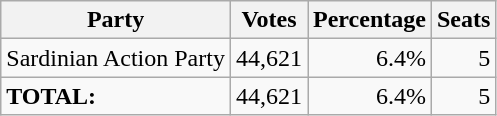<table class="wikitable mw-collapsible" style="text-align:right">
<tr>
<th>Party</th>
<th>Votes</th>
<th>Percentage</th>
<th>Seats</th>
</tr>
<tr>
<td style="text-align:left;">Sardinian Action Party</td>
<td>44,621</td>
<td>6.4%</td>
<td>5</td>
</tr>
<tr>
<td style="text-align:left;"><strong>TOTAL:</strong></td>
<td>44,621</td>
<td>6.4%</td>
<td>5</td>
</tr>
</table>
